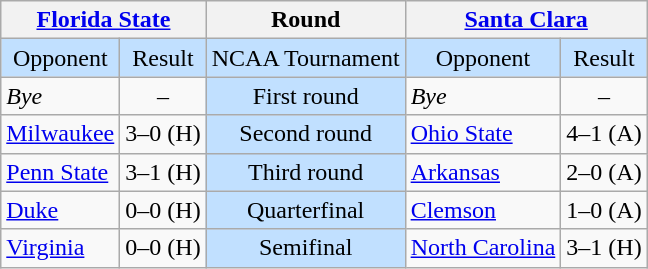<table class="wikitable" style="text-align: center;">
<tr>
<th colspan="2"><a href='#'>Florida State</a> </th>
<th>Round</th>
<th colspan="2"><a href='#'>Santa Clara</a> </th>
</tr>
<tr bgcolor="#c1e0ff">
<td>Opponent</td>
<td>Result</td>
<td>NCAA Tournament</td>
<td>Opponent</td>
<td>Result</td>
</tr>
<tr>
<td align="left"><em>Bye</em></td>
<td>–</td>
<td bgcolor="#c1e0ff">First round</td>
<td align="left"><em>Bye</em></td>
<td>–</td>
</tr>
<tr>
<td align="left"><a href='#'>Milwaukee</a> </td>
<td>3–0 (H)</td>
<td bgcolor="#c1e0ff">Second round</td>
<td align="left"><a href='#'>Ohio State</a> </td>
<td>4–1 (A)</td>
</tr>
<tr>
<td align="left"><a href='#'>Penn State</a> </td>
<td>3–1 (H)</td>
<td bgcolor="#c1e0ff">Third round</td>
<td align="left"><a href='#'>Arkansas</a> </td>
<td>2–0 (A)</td>
</tr>
<tr>
<td align="left"><a href='#'>Duke</a> </td>
<td>0–0  (H)</td>
<td bgcolor="#c1e0ff">Quarterfinal</td>
<td align="left"><a href='#'>Clemson</a> </td>
<td>1–0 (A)</td>
</tr>
<tr>
<td align="left"><a href='#'>Virginia</a> </td>
<td>0–0  (H)</td>
<td bgcolor="#c1e0ff">Semifinal</td>
<td align="left"><a href='#'>North Carolina</a> </td>
<td>3–1 (H)</td>
</tr>
</table>
